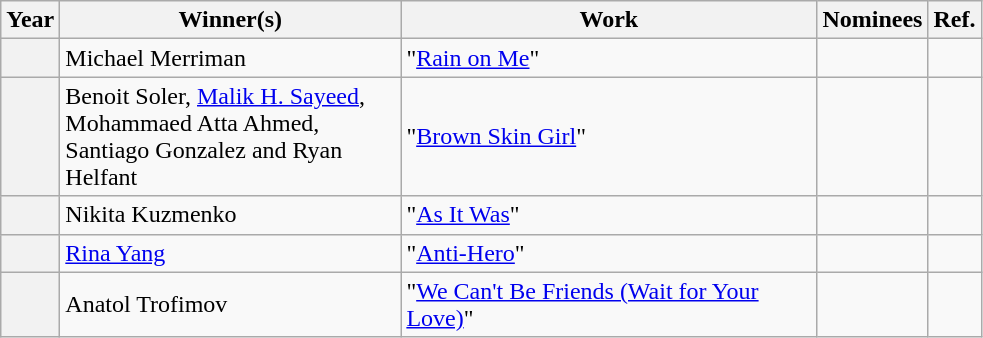<table class="wikitable sortable">
<tr>
<th scope="col" style="width:5px;">Year</th>
<th scope="col" style="width:220px;">Winner(s)</th>
<th scope="col" style="width:270px;">Work</th>
<th scope="col" class="unsortable">Nominees</th>
<th scope="col" class="unsortable">Ref.</th>
</tr>
<tr>
<th scope="row"></th>
<td>Michael Merriman</td>
<td>"<a href='#'>Rain on Me</a>" </td>
<td></td>
<td align="center"></td>
</tr>
<tr>
<th scope="row"></th>
<td>Benoit Soler, <a href='#'>Malik H. Sayeed</a>, Mohammaed Atta Ahmed, Santiago Gonzalez and Ryan Helfant</td>
<td>"<a href='#'>Brown Skin Girl</a>" </td>
<td></td>
<td align="center"></td>
</tr>
<tr>
<th scope="row"></th>
<td>Nikita Kuzmenko</td>
<td>"<a href='#'>As It Was</a>" </td>
<td></td>
<td align="center"></td>
</tr>
<tr>
<th scope="row"></th>
<td><a href='#'>Rina Yang</a></td>
<td>"<a href='#'>Anti-Hero</a>" </td>
<td></td>
<td align="center"></td>
</tr>
<tr>
<th scope="row"></th>
<td>Anatol Trofimov</td>
<td>"<a href='#'>We Can't Be Friends (Wait for Your Love)</a>" </td>
<td></td>
<td align="center"></td>
</tr>
</table>
